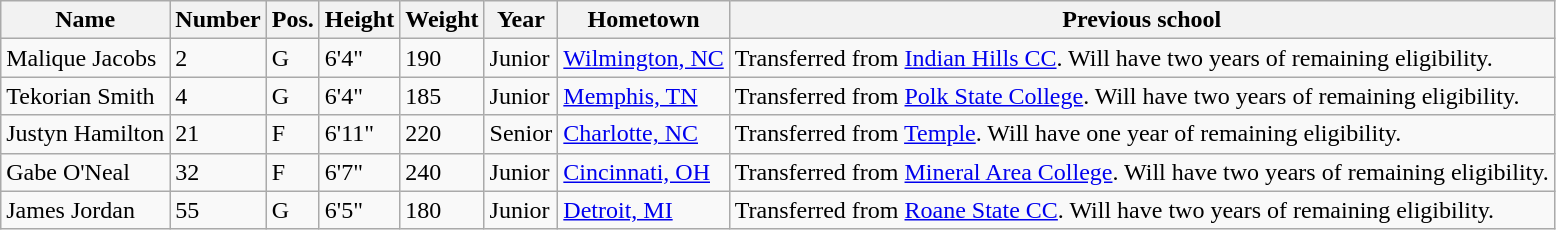<table class="wikitable sortable" border="1">
<tr>
<th>Name</th>
<th>Number</th>
<th>Pos.</th>
<th>Height</th>
<th>Weight</th>
<th>Year</th>
<th>Hometown</th>
<th class="unsortable">Previous school</th>
</tr>
<tr>
<td>Malique Jacobs</td>
<td>2</td>
<td>G</td>
<td>6'4"</td>
<td>190</td>
<td>Junior</td>
<td><a href='#'>Wilmington, NC</a></td>
<td>Transferred from <a href='#'>Indian Hills CC</a>. Will have two years of remaining eligibility.</td>
</tr>
<tr>
<td>Tekorian Smith</td>
<td>4</td>
<td>G</td>
<td>6'4"</td>
<td>185</td>
<td>Junior</td>
<td><a href='#'>Memphis, TN</a></td>
<td>Transferred from <a href='#'>Polk State College</a>. Will have two years of remaining eligibility.</td>
</tr>
<tr>
<td>Justyn Hamilton</td>
<td>21</td>
<td>F</td>
<td>6'11"</td>
<td>220</td>
<td>Senior</td>
<td><a href='#'>Charlotte, NC</a></td>
<td>Transferred from <a href='#'>Temple</a>. Will have one year of remaining eligibility.</td>
</tr>
<tr>
<td>Gabe O'Neal</td>
<td>32</td>
<td>F</td>
<td>6'7"</td>
<td>240</td>
<td>Junior</td>
<td><a href='#'>Cincinnati, OH</a></td>
<td>Transferred from <a href='#'>Mineral Area College</a>. Will have two years of remaining eligibility.</td>
</tr>
<tr>
<td>James Jordan</td>
<td>55</td>
<td>G</td>
<td>6'5"</td>
<td>180</td>
<td>Junior</td>
<td><a href='#'>Detroit, MI</a></td>
<td>Transferred from <a href='#'>Roane State CC</a>. Will have two years of remaining eligibility.</td>
</tr>
</table>
